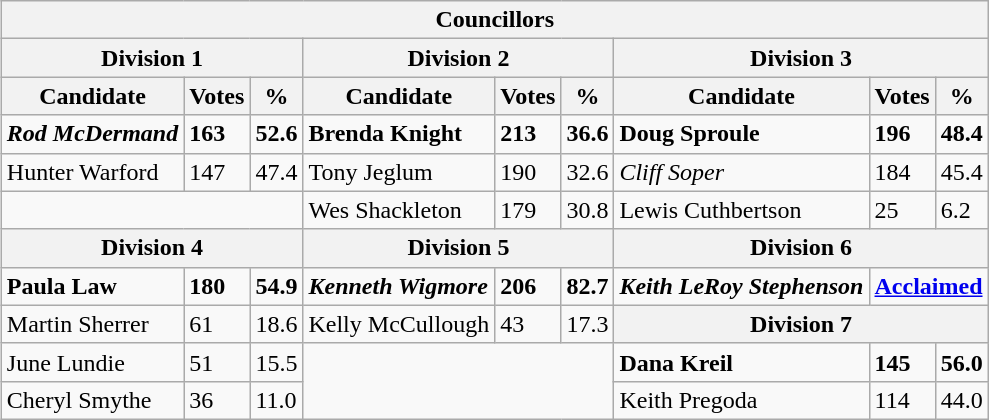<table class="wikitable collapsible collapsed" align="right">
<tr>
<th colspan=9>Councillors</th>
</tr>
<tr>
<th colspan=3>Division 1</th>
<th colspan=3>Division 2</th>
<th colspan=3>Division 3</th>
</tr>
<tr>
<th>Candidate</th>
<th>Votes</th>
<th>%</th>
<th>Candidate</th>
<th>Votes</th>
<th>%</th>
<th>Candidate</th>
<th>Votes</th>
<th>%</th>
</tr>
<tr>
<td><strong><em>Rod McDermand</em></strong></td>
<td><strong>163</strong></td>
<td><strong>52.6</strong></td>
<td><strong>Brenda Knight</strong></td>
<td><strong>213</strong></td>
<td><strong>36.6</strong></td>
<td><strong>Doug Sproule</strong></td>
<td><strong>196</strong></td>
<td><strong>48.4</strong></td>
</tr>
<tr>
<td>Hunter Warford</td>
<td>147</td>
<td>47.4</td>
<td>Tony Jeglum</td>
<td>190</td>
<td>32.6</td>
<td><em>Cliff Soper</em></td>
<td>184</td>
<td>45.4</td>
</tr>
<tr>
<td colspan=3></td>
<td>Wes Shackleton</td>
<td>179</td>
<td>30.8</td>
<td>Lewis Cuthbertson</td>
<td>25</td>
<td>6.2</td>
</tr>
<tr>
<th colspan=3>Division 4</th>
<th colspan=3>Division 5</th>
<th colspan=3>Division 6</th>
</tr>
<tr>
<td><strong>Paula Law</strong></td>
<td><strong>180</strong></td>
<td><strong>54.9</strong></td>
<td><strong><em>Kenneth Wigmore</em></strong></td>
<td><strong>206</strong></td>
<td><strong>82.7</strong></td>
<td><strong><em>Keith LeRoy Stephenson</em></strong></td>
<td colspan=2><strong><a href='#'>Acclaimed</a></strong></td>
</tr>
<tr>
<td>Martin Sherrer</td>
<td>61</td>
<td>18.6</td>
<td>Kelly McCullough</td>
<td>43</td>
<td>17.3</td>
<th colspan=3>Division 7</th>
</tr>
<tr>
<td>June Lundie</td>
<td>51</td>
<td>15.5</td>
<td colspan=3 rowspan=2></td>
<td><strong>Dana Kreil</strong></td>
<td><strong>145</strong></td>
<td><strong>56.0</strong></td>
</tr>
<tr>
<td>Cheryl Smythe</td>
<td>36</td>
<td>11.0</td>
<td>Keith Pregoda</td>
<td>114</td>
<td>44.0</td>
</tr>
</table>
